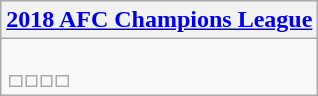<table class="wikitable">
<tr>
<th><a href='#'>2018 AFC Champions League</a></th>
</tr>
<tr>
<td><br><table>
<tr>
<td></td>
<td></td>
<td></td>
<td></td>
</tr>
</table>
</td>
</tr>
</table>
